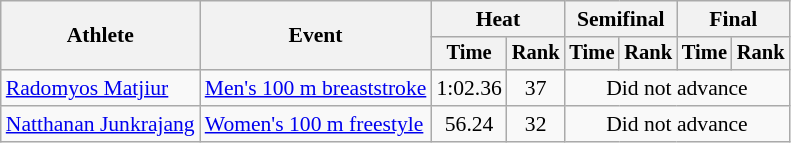<table class=wikitable style="font-size:90%">
<tr>
<th rowspan="2">Athlete</th>
<th rowspan="2">Event</th>
<th colspan="2">Heat</th>
<th colspan="2">Semifinal</th>
<th colspan="2">Final</th>
</tr>
<tr style="font-size:95%">
<th>Time</th>
<th>Rank</th>
<th>Time</th>
<th>Rank</th>
<th>Time</th>
<th>Rank</th>
</tr>
<tr align=center>
<td align=left><a href='#'>Radomyos Matjiur</a></td>
<td align=left><a href='#'>Men's 100 m breaststroke</a></td>
<td>1:02.36</td>
<td>37</td>
<td colspan=4>Did not advance</td>
</tr>
<tr align=center>
<td align=left><a href='#'>Natthanan Junkrajang</a></td>
<td align=left><a href='#'>Women's 100 m freestyle</a></td>
<td>56.24</td>
<td>32</td>
<td colspan=4>Did not advance</td>
</tr>
</table>
